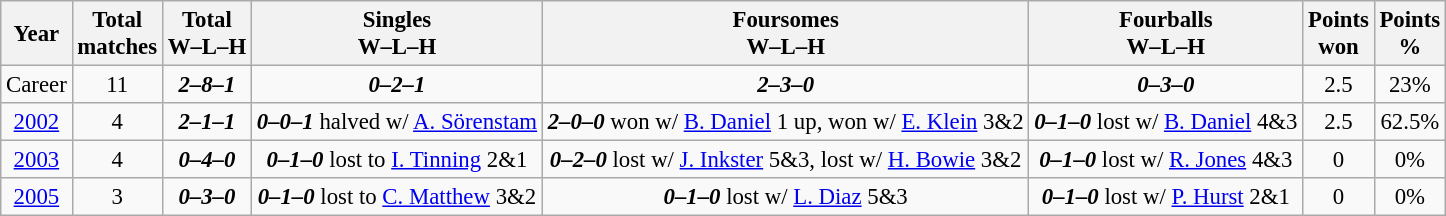<table class="wikitable" style="text-align:center; font-size: 95%;">
<tr>
<th>Year</th>
<th>Total<br>matches</th>
<th>Total<br>W–L–H</th>
<th>Singles<br>W–L–H</th>
<th>Foursomes<br>W–L–H</th>
<th>Fourballs<br>W–L–H</th>
<th>Points<br>won</th>
<th>Points<br>%</th>
</tr>
<tr>
<td>Career</td>
<td>11</td>
<td><strong><em>2–8–1</em></strong></td>
<td><strong><em>0–2–1</em></strong></td>
<td><strong><em>2–3–0</em></strong></td>
<td><strong><em>0–3–0</em></strong></td>
<td>2.5</td>
<td>23%</td>
</tr>
<tr>
<td><a href='#'>2002</a></td>
<td>4</td>
<td><strong><em>2–1–1</em></strong></td>
<td><strong><em>0–0–1</em></strong> halved w/ <a href='#'>A. Sörenstam</a></td>
<td><strong><em>2–0–0</em></strong> won w/ <a href='#'>B. Daniel</a> 1 up, won w/ <a href='#'>E. Klein</a> 3&2</td>
<td><strong><em>0–1–0</em></strong> lost w/ <a href='#'>B. Daniel</a> 4&3</td>
<td>2.5</td>
<td>62.5%</td>
</tr>
<tr>
<td><a href='#'>2003</a></td>
<td>4</td>
<td><strong><em>0–4–0</em></strong></td>
<td><strong><em>0–1–0</em></strong> lost to <a href='#'>I. Tinning</a> 2&1</td>
<td><strong><em>0–2–0</em></strong> lost w/ <a href='#'>J. Inkster</a> 5&3, lost w/ <a href='#'>H. Bowie</a> 3&2</td>
<td><strong><em>0–1–0</em></strong> lost w/ <a href='#'>R. Jones</a> 4&3</td>
<td>0</td>
<td>0%</td>
</tr>
<tr>
<td><a href='#'>2005</a></td>
<td>3</td>
<td><strong><em>0–3–0</em></strong></td>
<td><strong><em>0–1–0</em></strong> lost to <a href='#'>C. Matthew</a> 3&2</td>
<td><strong><em>0–1–0</em></strong> lost w/ <a href='#'>L. Diaz</a> 5&3</td>
<td><strong><em>0–1–0</em></strong> lost w/ <a href='#'>P. Hurst</a> 2&1</td>
<td>0</td>
<td>0%</td>
</tr>
</table>
